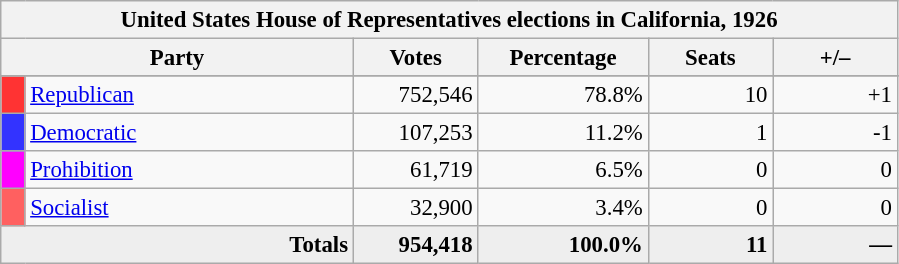<table class="wikitable" style="font-size: 95%;">
<tr>
<th colspan="6">United States House of Representatives elections in California, 1926</th>
</tr>
<tr>
<th colspan=2 style="width: 15em">Party</th>
<th style="width: 5em">Votes</th>
<th style="width: 7em">Percentage</th>
<th style="width: 5em">Seats</th>
<th style="width: 5em">+/–</th>
</tr>
<tr>
</tr>
<tr>
<th style="background-color:#FF3333; width: 3px"></th>
<td style="width: 130px"><a href='#'>Republican</a></td>
<td style="text-align:right;">752,546</td>
<td style="text-align:right;">78.8%</td>
<td style="text-align:right;">10</td>
<td style="text-align:right;">+1</td>
</tr>
<tr>
<th style="background-color:#3333FF; width: 3px"></th>
<td style="width: 130px"><a href='#'>Democratic</a></td>
<td style="text-align:right;">107,253</td>
<td style="text-align:right;">11.2%</td>
<td style="text-align:right;">1</td>
<td style="text-align:right;">-1</td>
</tr>
<tr>
<th style="background-color:#FF00FF; width: 3px"></th>
<td style="width: 130px"><a href='#'>Prohibition</a></td>
<td style="text-align:right;">61,719</td>
<td style="text-align:right;">6.5%</td>
<td style="text-align:right;">0</td>
<td style="text-align:right;">0</td>
</tr>
<tr>
<th style="background-color:#FF6060; width: 3px"></th>
<td style="width: 130px"><a href='#'>Socialist</a></td>
<td style="text-align:right;">32,900</td>
<td style="text-align:right;">3.4%</td>
<td style="text-align:right;">0</td>
<td style="text-align:right;">0</td>
</tr>
<tr style="background-color:#EEEEEE;">
<td colspan="2" align="right"><strong>Totals</strong></td>
<td style="text-align:right;"><strong>954,418</strong></td>
<td style="text-align:right;"><strong>100.0%</strong></td>
<td style="text-align:right;"><strong>11</strong></td>
<td style="text-align:right;"><strong>—</strong></td>
</tr>
</table>
